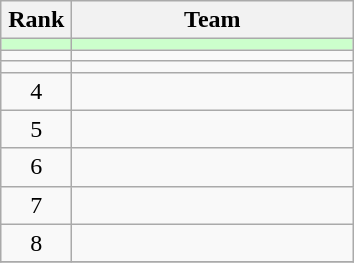<table class="wikitable" style="text-align: center;">
<tr>
<th width=40>Rank</th>
<th width=180>Team</th>
</tr>
<tr align=center bgcolor="#cfc">
<td></td>
<td style="text-align:left;"></td>
</tr>
<tr align=center>
<td></td>
<td style="text-align:left;"></td>
</tr>
<tr align=center>
<td></td>
<td style="text-align:left;"></td>
</tr>
<tr align=center>
<td>4</td>
<td style="text-align:left;"></td>
</tr>
<tr align=center>
<td>5</td>
<td style="text-align:left;"></td>
</tr>
<tr align=center>
<td>6</td>
<td style="text-align:left;"></td>
</tr>
<tr align=center>
<td>7</td>
<td style="text-align:left;"></td>
</tr>
<tr align=center>
<td>8</td>
<td style="text-align:left;"></td>
</tr>
<tr align=center>
</tr>
</table>
